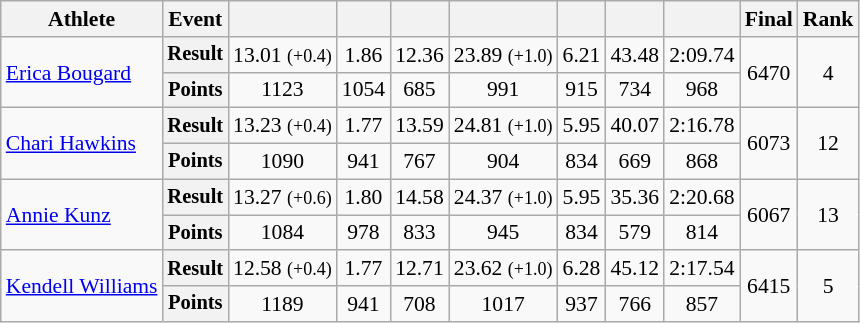<table class=wikitable style=font-size:90%>
<tr>
<th>Athlete</th>
<th>Event</th>
<th></th>
<th></th>
<th></th>
<th></th>
<th></th>
<th></th>
<th></th>
<th>Final</th>
<th>Rank</th>
</tr>
<tr align=center>
<td rowspan=2 style=text-align:left><a href='#'>Erica Bougard</a></td>
<th style=font-size:95%>Result</th>
<td>13.01 <small>(+0.4)</small></td>
<td>1.86</td>
<td>12.36</td>
<td>23.89 <small>(+1.0)</small></td>
<td>6.21</td>
<td>43.48</td>
<td>2:09.74</td>
<td rowspan=2>6470</td>
<td rowspan=2>4</td>
</tr>
<tr align=center>
<th style=font-size:95%>Points</th>
<td>1123</td>
<td>1054</td>
<td>685</td>
<td>991</td>
<td>915</td>
<td>734</td>
<td>968</td>
</tr>
<tr align=center>
<td rowspan=2 style=text-align:left><a href='#'>Chari Hawkins</a></td>
<th style=font-size:95%>Result</th>
<td>13.23 <small>(+0.4)</small></td>
<td>1.77</td>
<td>13.59 </td>
<td>24.81 <small>(+1.0)</small></td>
<td>5.95</td>
<td>40.07</td>
<td>2:16.78 </td>
<td rowspan=2>6073</td>
<td rowspan=2>12</td>
</tr>
<tr align=center>
<th style=font-size:95%>Points</th>
<td>1090</td>
<td>941</td>
<td>767</td>
<td>904</td>
<td>834</td>
<td>669</td>
<td>868</td>
</tr>
<tr align=center>
<td rowspan=2 style=text-align:left><a href='#'>Annie Kunz</a></td>
<th style=font-size:95%>Result</th>
<td>13.27 <small>(+0.6)</small></td>
<td>1.80 </td>
<td>14.58 </td>
<td>24.37 <small>(+1.0)</small></td>
<td>5.95</td>
<td>35.36</td>
<td>2:20.68</td>
<td rowspan=2>6067</td>
<td rowspan=2>13</td>
</tr>
<tr align=center>
<th style=font-size:95%>Points</th>
<td>1084</td>
<td>978</td>
<td>833</td>
<td>945</td>
<td>834</td>
<td>579</td>
<td>814</td>
</tr>
<tr align=center>
<td rowspan=2 style=text-align:left><a href='#'>Kendell Williams</a></td>
<th style=font-size:95%>Result</th>
<td>12.58 <small>(+0.4)</small> <strong></strong></td>
<td>1.77</td>
<td>12.71</td>
<td>23.62 <small>(+1.0)</small> </td>
<td>6.28</td>
<td>45.12 </td>
<td>2:17.54</td>
<td rowspan=2>6415</td>
<td rowspan=2>5</td>
</tr>
<tr align=center>
<th style=font-size:95%>Points</th>
<td>1189</td>
<td>941</td>
<td>708</td>
<td>1017</td>
<td>937</td>
<td>766</td>
<td>857</td>
</tr>
</table>
